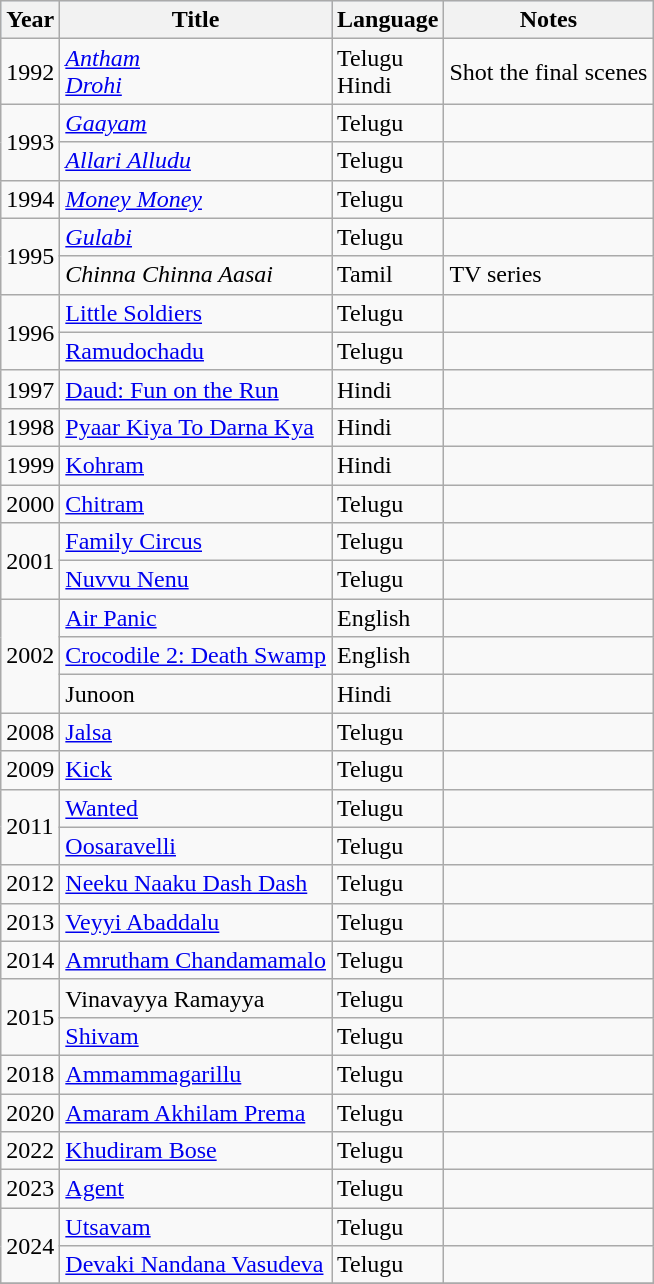<table class="wikitable">
<tr style="background:#d1e4fd;">
<th>Year</th>
<th>Title</th>
<th>Language</th>
<th>Notes</th>
</tr>
<tr>
<td>1992</td>
<td><em><a href='#'>Antham</a></em><br><em><a href='#'>Drohi</a></em></td>
<td>Telugu<br>Hindi</td>
<td>Shot the final scenes</td>
</tr>
<tr>
<td rowspan="2">1993</td>
<td><em><a href='#'>Gaayam</a></em></td>
<td>Telugu</td>
<td></td>
</tr>
<tr>
<td><em><a href='#'>Allari Alludu</a></em></td>
<td>Telugu</td>
<td></td>
</tr>
<tr>
<td>1994</td>
<td><em><a href='#'>Money Money</a></em></td>
<td>Telugu</td>
<td></td>
</tr>
<tr>
<td rowspan="2">1995</td>
<td><em><a href='#'>Gulabi</a></em></td>
<td>Telugu</td>
<td></td>
</tr>
<tr>
<td><em>Chinna Chinna Aasai</td>
<td>Tamil</td>
<td>TV series</td>
</tr>
<tr>
<td rowspan="2">1996</td>
<td></em><a href='#'>Little Soldiers</a><em></td>
<td>Telugu</td>
<td></td>
</tr>
<tr>
<td></em><a href='#'>Ramudochadu</a><em></td>
<td>Telugu</td>
<td></td>
</tr>
<tr>
<td>1997</td>
<td></em><a href='#'>Daud: Fun on the Run</a><em></td>
<td>Hindi</td>
<td></td>
</tr>
<tr>
<td>1998</td>
<td></em><a href='#'>Pyaar Kiya To Darna Kya</a><em></td>
<td>Hindi</td>
<td></td>
</tr>
<tr>
<td>1999</td>
<td></em><a href='#'>Kohram</a><em></td>
<td>Hindi</td>
<td></td>
</tr>
<tr>
<td>2000</td>
<td></em><a href='#'>Chitram</a><em></td>
<td>Telugu</td>
<td></td>
</tr>
<tr>
<td rowspan="2">2001</td>
<td></em><a href='#'>Family Circus</a><em></td>
<td>Telugu</td>
<td></td>
</tr>
<tr>
<td></em><a href='#'>Nuvvu Nenu</a><em></td>
<td>Telugu</td>
<td></td>
</tr>
<tr>
<td rowspan="3">2002</td>
<td></em><a href='#'>Air Panic</a><em></td>
<td>English</td>
<td></td>
</tr>
<tr>
<td></em><a href='#'>Crocodile 2: Death Swamp</a><em></td>
<td>English</td>
<td></td>
</tr>
<tr>
<td></em>Junoon<em></td>
<td>Hindi</td>
<td></td>
</tr>
<tr>
<td>2008</td>
<td></em><a href='#'>Jalsa</a><em></td>
<td>Telugu</td>
<td></td>
</tr>
<tr>
<td>2009</td>
<td></em><a href='#'>Kick</a><em></td>
<td>Telugu</td>
<td></td>
</tr>
<tr>
<td rowspan="2">2011</td>
<td></em><a href='#'>Wanted</a><em></td>
<td>Telugu</td>
<td></td>
</tr>
<tr>
<td></em><a href='#'>Oosaravelli</a><em></td>
<td>Telugu</td>
<td></td>
</tr>
<tr>
<td>2012</td>
<td></em><a href='#'>Neeku Naaku Dash Dash</a><em></td>
<td>Telugu</td>
<td></td>
</tr>
<tr>
<td>2013</td>
<td></em><a href='#'>Veyyi Abaddalu</a><em></td>
<td>Telugu</td>
<td></td>
</tr>
<tr>
<td>2014</td>
<td></em><a href='#'>Amrutham Chandamamalo</a><em></td>
<td>Telugu</td>
<td></td>
</tr>
<tr>
<td rowspan="2">2015</td>
<td></em>Vinavayya Ramayya<em></td>
<td>Telugu</td>
<td></td>
</tr>
<tr>
<td></em><a href='#'>Shivam</a><em></td>
<td>Telugu</td>
<td></td>
</tr>
<tr>
<td>2018</td>
<td></em><a href='#'>Ammammagarillu</a><em></td>
<td>Telugu</td>
<td></td>
</tr>
<tr>
<td>2020</td>
<td></em><a href='#'>Amaram Akhilam Prema</a><em></td>
<td>Telugu</td>
<td></td>
</tr>
<tr>
<td>2022</td>
<td></em><a href='#'>Khudiram Bose</a><em></td>
<td>Telugu</td>
<td></td>
</tr>
<tr>
<td>2023</td>
<td></em><a href='#'>Agent</a><em></td>
<td>Telugu</td>
<td></td>
</tr>
<tr>
<td rowspan="2">2024</td>
<td></em><a href='#'>Utsavam</a><em></td>
<td>Telugu</td>
<td></td>
</tr>
<tr>
<td></em><a href='#'>Devaki Nandana Vasudeva</a><em></td>
<td>Telugu</td>
<td></td>
</tr>
<tr>
</tr>
</table>
